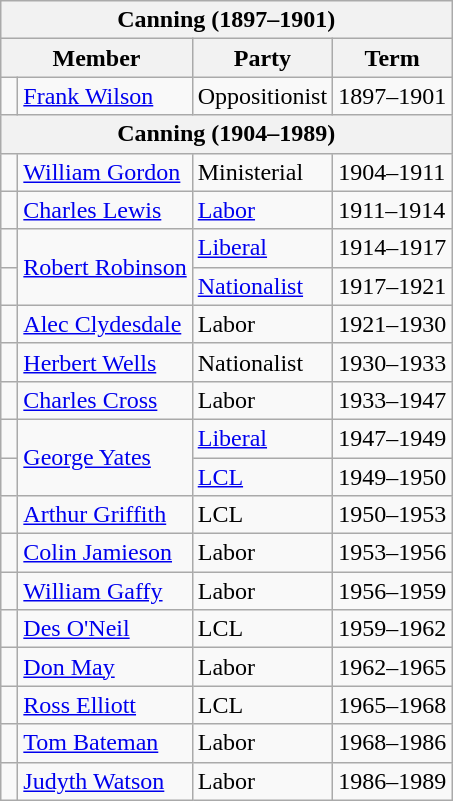<table class="wikitable">
<tr>
<th colspan="4">Canning (1897–1901)</th>
</tr>
<tr>
<th colspan="2">Member</th>
<th>Party</th>
<th>Term</th>
</tr>
<tr>
<td> </td>
<td><a href='#'>Frank Wilson</a></td>
<td>Oppositionist</td>
<td>1897–1901</td>
</tr>
<tr>
<th colspan="4">Canning (1904–1989)</th>
</tr>
<tr>
<td> </td>
<td><a href='#'>William Gordon</a></td>
<td>Ministerial</td>
<td>1904–1911</td>
</tr>
<tr>
<td> </td>
<td><a href='#'>Charles Lewis</a></td>
<td><a href='#'>Labor</a></td>
<td>1911–1914</td>
</tr>
<tr>
<td> </td>
<td rowspan=2><a href='#'>Robert Robinson</a></td>
<td><a href='#'>Liberal</a></td>
<td>1914–1917</td>
</tr>
<tr>
<td> </td>
<td><a href='#'>Nationalist</a></td>
<td>1917–1921</td>
</tr>
<tr>
<td> </td>
<td><a href='#'>Alec Clydesdale</a></td>
<td>Labor</td>
<td>1921–1930</td>
</tr>
<tr>
<td> </td>
<td><a href='#'>Herbert Wells</a></td>
<td>Nationalist</td>
<td>1930–1933</td>
</tr>
<tr>
<td> </td>
<td><a href='#'>Charles Cross</a></td>
<td>Labor</td>
<td>1933–1947</td>
</tr>
<tr>
<td> </td>
<td rowspan="2"><a href='#'>George Yates</a></td>
<td><a href='#'>Liberal</a></td>
<td>1947–1949</td>
</tr>
<tr>
<td> </td>
<td><a href='#'>LCL</a></td>
<td>1949–1950</td>
</tr>
<tr>
<td> </td>
<td><a href='#'>Arthur Griffith</a></td>
<td>LCL</td>
<td>1950–1953</td>
</tr>
<tr>
<td> </td>
<td><a href='#'>Colin Jamieson</a></td>
<td>Labor</td>
<td>1953–1956</td>
</tr>
<tr>
<td> </td>
<td><a href='#'>William Gaffy</a></td>
<td>Labor</td>
<td>1956–1959</td>
</tr>
<tr>
<td> </td>
<td><a href='#'>Des O'Neil</a></td>
<td>LCL</td>
<td>1959–1962</td>
</tr>
<tr>
<td> </td>
<td><a href='#'>Don May</a></td>
<td>Labor</td>
<td>1962–1965</td>
</tr>
<tr>
<td> </td>
<td><a href='#'>Ross Elliott</a></td>
<td>LCL</td>
<td>1965–1968</td>
</tr>
<tr>
<td> </td>
<td><a href='#'>Tom Bateman</a></td>
<td>Labor</td>
<td>1968–1986</td>
</tr>
<tr>
<td> </td>
<td><a href='#'>Judyth Watson</a></td>
<td>Labor</td>
<td>1986–1989</td>
</tr>
</table>
